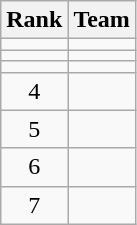<table class=wikitable style="text-align:center">
<tr>
<th>Rank</th>
<th>Team</th>
</tr>
<tr>
<td></td>
<td align=left></td>
</tr>
<tr>
<td></td>
<td align=left></td>
</tr>
<tr>
<td></td>
<td align=left></td>
</tr>
<tr>
<td>4</td>
<td align=left></td>
</tr>
<tr>
<td>5</td>
<td align=left></td>
</tr>
<tr>
<td>6</td>
<td align=left></td>
</tr>
<tr>
<td>7</td>
<td align=left></td>
</tr>
</table>
